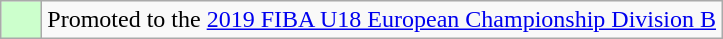<table class="wikitable">
<tr>
<td width=20px bgcolor="#ccffcc"></td>
<td>Promoted to the <a href='#'>2019 FIBA U18 European Championship Division B</a></td>
</tr>
</table>
